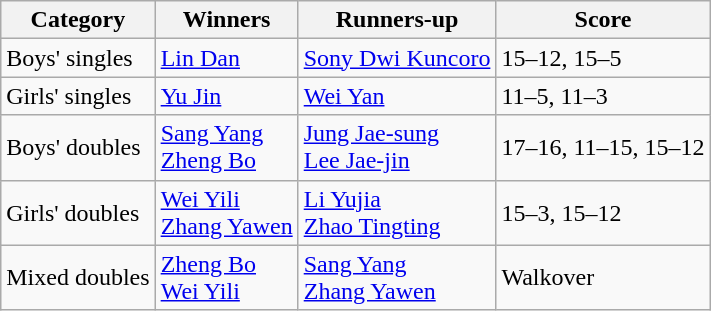<table class=wikitable>
<tr>
<th>Category</th>
<th>Winners</th>
<th>Runners-up</th>
<th>Score</th>
</tr>
<tr>
<td>Boys' singles</td>
<td> <a href='#'>Lin Dan</a></td>
<td> <a href='#'>Sony Dwi Kuncoro</a></td>
<td>15–12, 15–5</td>
</tr>
<tr>
<td>Girls' singles</td>
<td> <a href='#'>Yu Jin</a></td>
<td> <a href='#'>Wei Yan</a></td>
<td>11–5, 11–3</td>
</tr>
<tr>
<td>Boys' doubles</td>
<td> <a href='#'>Sang Yang</a> <br>  <a href='#'>Zheng Bo</a></td>
<td> <a href='#'>Jung Jae-sung</a> <br>  <a href='#'>Lee Jae-jin</a></td>
<td>17–16, 11–15, 15–12</td>
</tr>
<tr>
<td>Girls' doubles</td>
<td> <a href='#'>Wei Yili</a> <br>  <a href='#'>Zhang Yawen</a></td>
<td> <a href='#'>Li Yujia</a> <br>  <a href='#'>Zhao Tingting</a></td>
<td>15–3, 15–12</td>
</tr>
<tr>
<td>Mixed doubles</td>
<td> <a href='#'>Zheng Bo</a> <br>  <a href='#'>Wei Yili</a></td>
<td> <a href='#'>Sang Yang</a> <br>  <a href='#'>Zhang Yawen</a></td>
<td>Walkover</td>
</tr>
</table>
